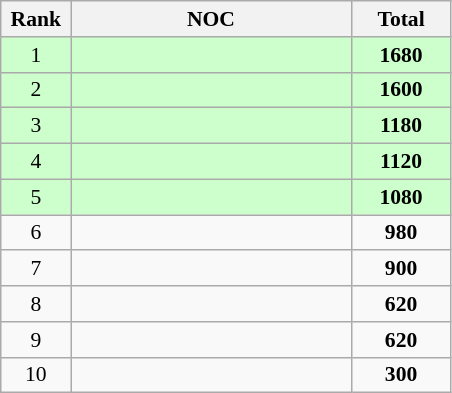<table class="wikitable" style="text-align:center; font-size:90%">
<tr>
<th width=40>Rank</th>
<th width=180>NOC</th>
<th width=60>Total</th>
</tr>
<tr bgcolor=#ccffcc>
<td>1</td>
<td align=left></td>
<td><strong>1680</strong></td>
</tr>
<tr bgcolor=#ccffcc>
<td>2</td>
<td align=left></td>
<td><strong>1600</strong></td>
</tr>
<tr bgcolor=#ccffcc>
<td>3</td>
<td align=left></td>
<td><strong>1180</strong></td>
</tr>
<tr bgcolor=#ccffcc>
<td>4</td>
<td align=left></td>
<td><strong>1120</strong></td>
</tr>
<tr bgcolor=#ccffcc>
<td>5</td>
<td align=left></td>
<td><strong>1080</strong></td>
</tr>
<tr>
<td>6</td>
<td align=left></td>
<td><strong>980</strong></td>
</tr>
<tr>
<td>7</td>
<td align=left></td>
<td><strong>900</strong></td>
</tr>
<tr>
<td>8</td>
<td align=left></td>
<td><strong>620</strong></td>
</tr>
<tr>
<td>9</td>
<td align=left></td>
<td><strong>620</strong></td>
</tr>
<tr>
<td>10</td>
<td align=left></td>
<td><strong>300</strong></td>
</tr>
</table>
